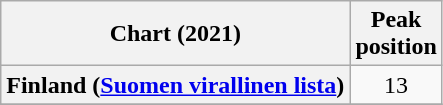<table class="wikitable sortable plainrowheaders" style="text-align:center">
<tr>
<th scope="col">Chart (2021)</th>
<th scope="col">Peak<br>position</th>
</tr>
<tr>
<th scope="row">Finland (<a href='#'>Suomen virallinen lista</a>)</th>
<td>13</td>
</tr>
<tr>
</tr>
</table>
